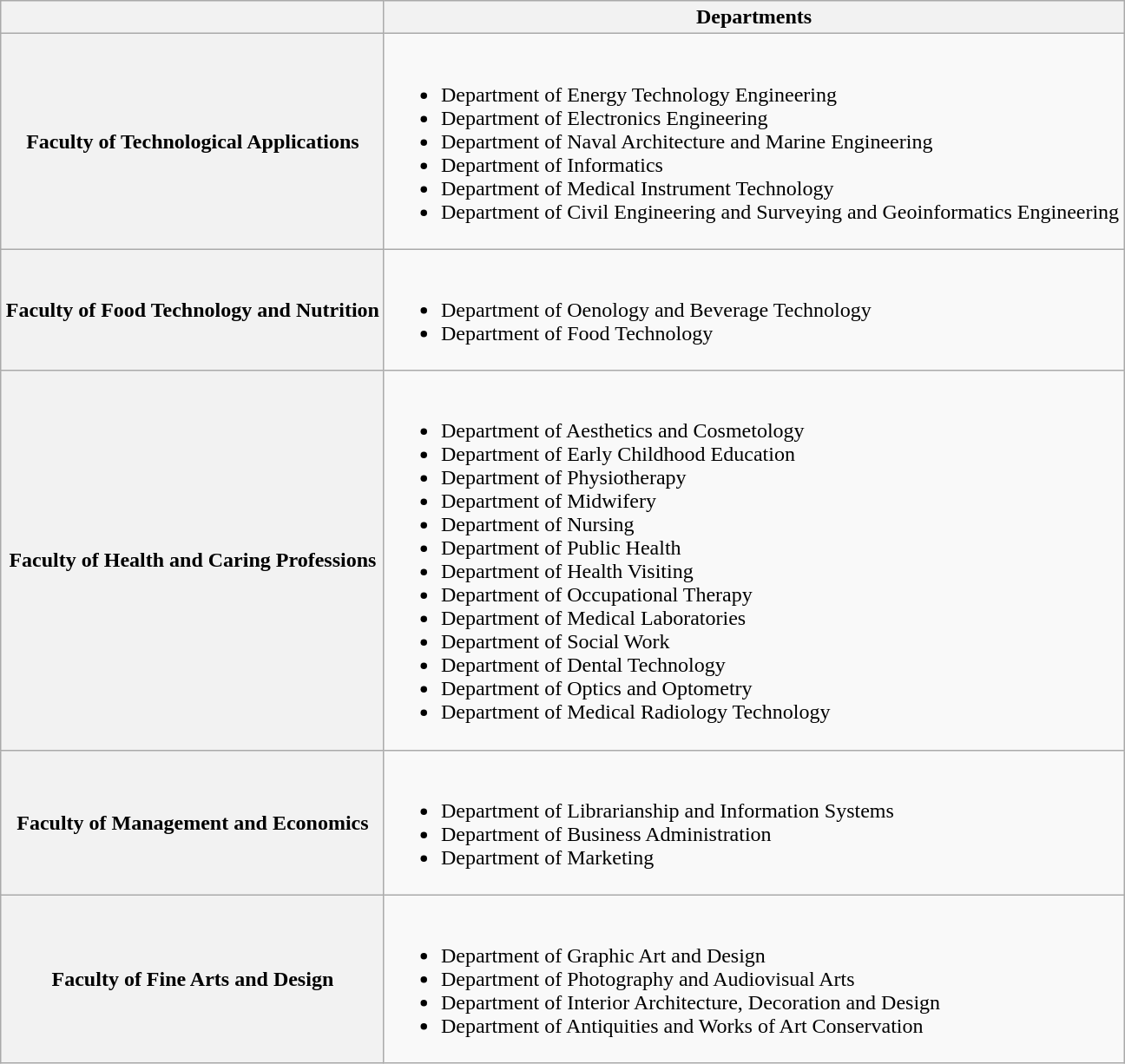<table class="wikitable" style="margin:1em auto;">
<tr>
<th></th>
<th>Departments</th>
</tr>
<tr>
<th>Faculty of Technological Applications</th>
<td><br><ul><li>Department of Energy Technology Engineering </li><li>Department of Electronics Engineering </li><li>Department of Naval Architecture and Marine Engineering </li><li>Department of Informatics </li><li>Department of Medical Instrument Technology </li><li>Department of Civil Engineering and Surveying and Geoinformatics Engineering</li></ul></td>
</tr>
<tr>
<th>Faculty of Food Technology and Nutrition</th>
<td><br><ul><li>Department of Oenology and Beverage Technology </li><li>Department of Food Technology </li></ul></td>
</tr>
<tr>
<th>Faculty of Health and Caring Professions</th>
<td><br><ul><li>Department of Aesthetics and Cosmetology </li><li>Department of Early Childhood Education </li><li>Department of Physiotherapy </li><li>Department of Midwifery </li><li>Department of Nursing </li><li>Department of Public Health</li><li>Department of Health Visiting</li><li>Department of Occupational Therapy </li><li>Department of Medical Laboratories </li><li>Department of Social Work </li><li>Department of Dental Technology </li><li>Department of Optics and Optometry </li><li>Department of Medical Radiology Technology </li></ul></td>
</tr>
<tr>
<th>Faculty of Management and Economics</th>
<td><br><ul><li>Department of Librarianship and Information Systems </li><li>Department of Business Administration</li><li>Department of Marketing</li></ul></td>
</tr>
<tr>
<th>Faculty of Fine Arts and Design</th>
<td><br><ul><li>Department of Graphic Art and Design</li><li>Department of Photography and Audiovisual Arts </li><li>Department of Interior Architecture, Decoration and Design </li><li>Department of Antiquities and Works of Art Conservation </li></ul></td>
</tr>
</table>
